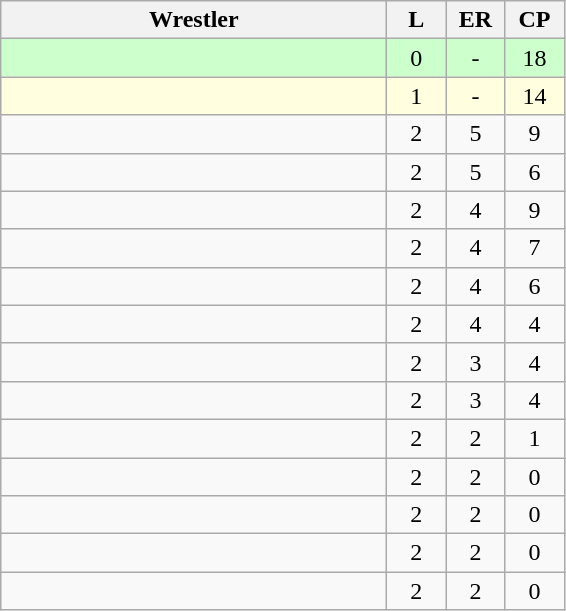<table class="wikitable" style="text-align: center;" |>
<tr>
<th width="250">Wrestler</th>
<th width="32">L</th>
<th width="32">ER</th>
<th width="32">CP</th>
</tr>
<tr bgcolor="ccffcc">
<td style="text-align:left;"></td>
<td>0</td>
<td>-</td>
<td>18</td>
</tr>
<tr bgcolor="lightyellow">
<td style="text-align:left;"></td>
<td>1</td>
<td>-</td>
<td>14</td>
</tr>
<tr>
<td style="text-align:left;"></td>
<td>2</td>
<td>5</td>
<td>9</td>
</tr>
<tr>
<td style="text-align:left;"></td>
<td>2</td>
<td>5</td>
<td>6</td>
</tr>
<tr>
<td style="text-align:left;"></td>
<td>2</td>
<td>4</td>
<td>9</td>
</tr>
<tr>
<td style="text-align:left;"></td>
<td>2</td>
<td>4</td>
<td>7</td>
</tr>
<tr>
<td style="text-align:left;"></td>
<td>2</td>
<td>4</td>
<td>6</td>
</tr>
<tr>
<td style="text-align:left;"></td>
<td>2</td>
<td>4</td>
<td>4</td>
</tr>
<tr>
<td style="text-align:left;"></td>
<td>2</td>
<td>3</td>
<td>4</td>
</tr>
<tr>
<td style="text-align:left;"></td>
<td>2</td>
<td>3</td>
<td>4</td>
</tr>
<tr>
<td style="text-align:left;"></td>
<td>2</td>
<td>2</td>
<td>1</td>
</tr>
<tr>
<td style="text-align:left;"></td>
<td>2</td>
<td>2</td>
<td>0</td>
</tr>
<tr>
<td style="text-align:left;"></td>
<td>2</td>
<td>2</td>
<td>0</td>
</tr>
<tr>
<td style="text-align:left;"></td>
<td>2</td>
<td>2</td>
<td>0</td>
</tr>
<tr>
<td style="text-align:left;"></td>
<td>2</td>
<td>2</td>
<td>0</td>
</tr>
</table>
